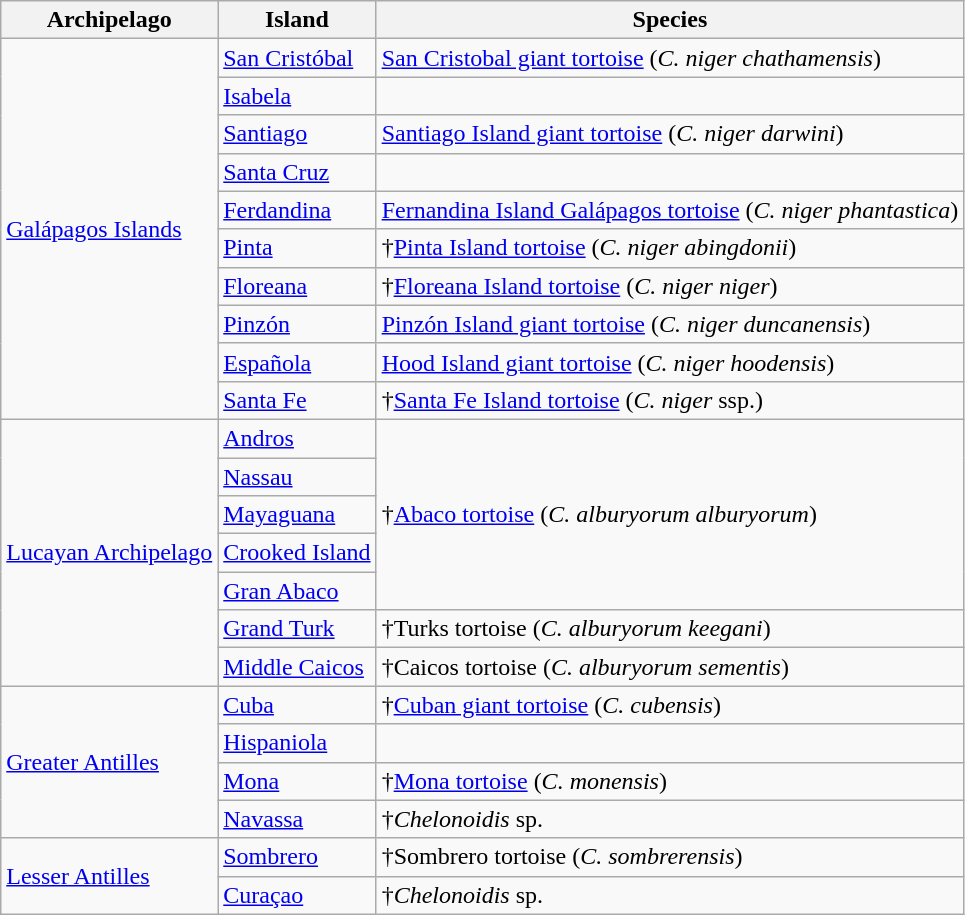<table class="wikitable">
<tr>
<th>Archipelago</th>
<th>Island</th>
<th>Species</th>
</tr>
<tr>
<td rowspan="10"><a href='#'>Galápagos Islands</a></td>
<td><a href='#'>San Cristóbal</a></td>
<td><a href='#'>San Cristobal giant tortoise</a> (<em>C. niger chathamensis</em>)</td>
</tr>
<tr>
<td><a href='#'>Isabela</a></td>
<td></td>
</tr>
<tr>
<td><a href='#'>Santiago</a></td>
<td><a href='#'>Santiago Island giant tortoise</a> (<em>C. niger darwini</em>)</td>
</tr>
<tr>
<td><a href='#'>Santa Cruz</a></td>
<td></td>
</tr>
<tr>
<td><a href='#'>Ferdandina</a></td>
<td><a href='#'>Fernandina Island Galápagos tortoise</a> (<em>C. niger phantastica</em>)</td>
</tr>
<tr>
<td><a href='#'>Pinta</a></td>
<td>†<a href='#'>Pinta Island tortoise</a> (<em>C. niger abingdonii</em>)</td>
</tr>
<tr>
<td><a href='#'>Floreana</a></td>
<td>†<a href='#'>Floreana Island tortoise</a> (<em>C. niger niger</em>)</td>
</tr>
<tr>
<td><a href='#'>Pinzón</a></td>
<td><a href='#'>Pinzón Island giant tortoise</a> (<em>C. niger duncanensis</em>)</td>
</tr>
<tr>
<td><a href='#'>Española</a></td>
<td><a href='#'>Hood Island giant tortoise</a> (<em>C. niger hoodensis</em>)</td>
</tr>
<tr>
<td><a href='#'>Santa Fe</a></td>
<td>†<a href='#'>Santa Fe Island tortoise</a> (<em>C. niger</em> ssp.)</td>
</tr>
<tr>
<td rowspan="7"><a href='#'>Lucayan Archipelago</a></td>
<td><a href='#'>Andros</a></td>
<td rowspan="5">†<a href='#'>Abaco tortoise</a> (<em>C. alburyorum alburyorum</em>)</td>
</tr>
<tr>
<td><a href='#'>Nassau</a></td>
</tr>
<tr>
<td><a href='#'>Mayaguana</a></td>
</tr>
<tr>
<td><a href='#'>Crooked Island</a></td>
</tr>
<tr>
<td><a href='#'>Gran Abaco</a></td>
</tr>
<tr>
<td><a href='#'>Grand Turk</a></td>
<td>†Turks tortoise (<em>C. alburyorum keegani</em>)</td>
</tr>
<tr>
<td><a href='#'>Middle Caicos</a></td>
<td>†Caicos tortoise (<em>C. alburyorum sementis</em>)</td>
</tr>
<tr>
<td rowspan="4"><a href='#'>Greater Antilles</a></td>
<td><a href='#'>Cuba</a></td>
<td>†<a href='#'>Cuban giant tortoise</a> (<em>C. cubensis</em>)</td>
</tr>
<tr>
<td><a href='#'>Hispaniola</a></td>
<td></td>
</tr>
<tr>
<td><a href='#'>Mona</a></td>
<td>†<a href='#'>Mona tortoise</a> (<em>C. monensis</em>)</td>
</tr>
<tr>
<td><a href='#'>Navassa</a></td>
<td>†<em>Chelonoidis</em> sp.</td>
</tr>
<tr>
<td rowspan="2"><a href='#'>Lesser Antilles</a></td>
<td><a href='#'>Sombrero</a></td>
<td>†Sombrero tortoise (<em>C. sombrerensis</em>)</td>
</tr>
<tr>
<td><a href='#'>Curaçao</a></td>
<td>†<em>Chelonoidis</em> sp.</td>
</tr>
</table>
